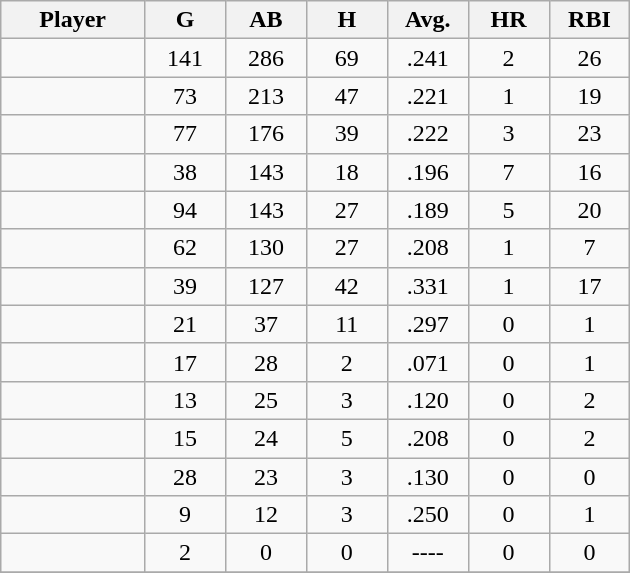<table class="wikitable sortable">
<tr>
<th bgcolor="#DDDDFF" width="16%">Player</th>
<th bgcolor="#DDDDFF" width="9%">G</th>
<th bgcolor="#DDDDFF" width="9%">AB</th>
<th bgcolor="#DDDDFF" width="9%">H</th>
<th bgcolor="#DDDDFF" width="9%">Avg.</th>
<th bgcolor="#DDDDFF" width="9%">HR</th>
<th bgcolor="#DDDDFF" width="9%">RBI</th>
</tr>
<tr align="center">
<td></td>
<td>141</td>
<td>286</td>
<td>69</td>
<td>.241</td>
<td>2</td>
<td>26</td>
</tr>
<tr align=center>
<td></td>
<td>73</td>
<td>213</td>
<td>47</td>
<td>.221</td>
<td>1</td>
<td>19</td>
</tr>
<tr align=center>
<td></td>
<td>77</td>
<td>176</td>
<td>39</td>
<td>.222</td>
<td>3</td>
<td>23</td>
</tr>
<tr align=center>
<td></td>
<td>38</td>
<td>143</td>
<td>18</td>
<td>.196</td>
<td>7</td>
<td>16</td>
</tr>
<tr align=center>
<td></td>
<td>94</td>
<td>143</td>
<td>27</td>
<td>.189</td>
<td>5</td>
<td>20</td>
</tr>
<tr align=center>
<td></td>
<td>62</td>
<td>130</td>
<td>27</td>
<td>.208</td>
<td>1</td>
<td>7</td>
</tr>
<tr align=center>
<td></td>
<td>39</td>
<td>127</td>
<td>42</td>
<td>.331</td>
<td>1</td>
<td>17</td>
</tr>
<tr align="center">
<td></td>
<td>21</td>
<td>37</td>
<td>11</td>
<td>.297</td>
<td>0</td>
<td>1</td>
</tr>
<tr align="center">
<td></td>
<td>17</td>
<td>28</td>
<td>2</td>
<td>.071</td>
<td>0</td>
<td>1</td>
</tr>
<tr align=center>
<td></td>
<td>13</td>
<td>25</td>
<td>3</td>
<td>.120</td>
<td>0</td>
<td>2</td>
</tr>
<tr align="center">
<td></td>
<td>15</td>
<td>24</td>
<td>5</td>
<td>.208</td>
<td>0</td>
<td>2</td>
</tr>
<tr align=center>
<td></td>
<td>28</td>
<td>23</td>
<td>3</td>
<td>.130</td>
<td>0</td>
<td>0</td>
</tr>
<tr align="center">
<td></td>
<td>9</td>
<td>12</td>
<td>3</td>
<td>.250</td>
<td>0</td>
<td>1</td>
</tr>
<tr align="center">
<td></td>
<td>2</td>
<td>0</td>
<td>0</td>
<td>----</td>
<td>0</td>
<td>0</td>
</tr>
<tr align="center">
</tr>
</table>
